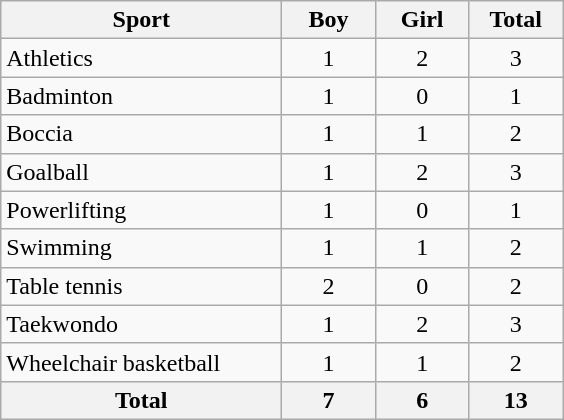<table class="wikitable sortable" style="text-align:center;">
<tr>
<th width=180>Sport</th>
<th width=55>Boy</th>
<th width=55>Girl</th>
<th width=55>Total</th>
</tr>
<tr>
<td align=left>Athletics</td>
<td>1</td>
<td>2</td>
<td>3</td>
</tr>
<tr>
<td align=left>Badminton</td>
<td>1</td>
<td>0</td>
<td>1</td>
</tr>
<tr>
<td align=left>Boccia</td>
<td>1</td>
<td>1</td>
<td>2</td>
</tr>
<tr>
<td align=left>Goalball</td>
<td>1</td>
<td>2</td>
<td>3</td>
</tr>
<tr>
<td align=left>Powerlifting</td>
<td>1</td>
<td>0</td>
<td>1</td>
</tr>
<tr>
<td align=left>Swimming</td>
<td>1</td>
<td>1</td>
<td>2</td>
</tr>
<tr>
<td align=left>Table tennis</td>
<td>2</td>
<td>0</td>
<td>2</td>
</tr>
<tr>
<td align=left>Taekwondo</td>
<td>1</td>
<td>2</td>
<td>3</td>
</tr>
<tr>
<td align=left>Wheelchair basketball</td>
<td>1</td>
<td>1</td>
<td>2</td>
</tr>
<tr>
<th>Total</th>
<th>7</th>
<th>6</th>
<th>13</th>
</tr>
</table>
